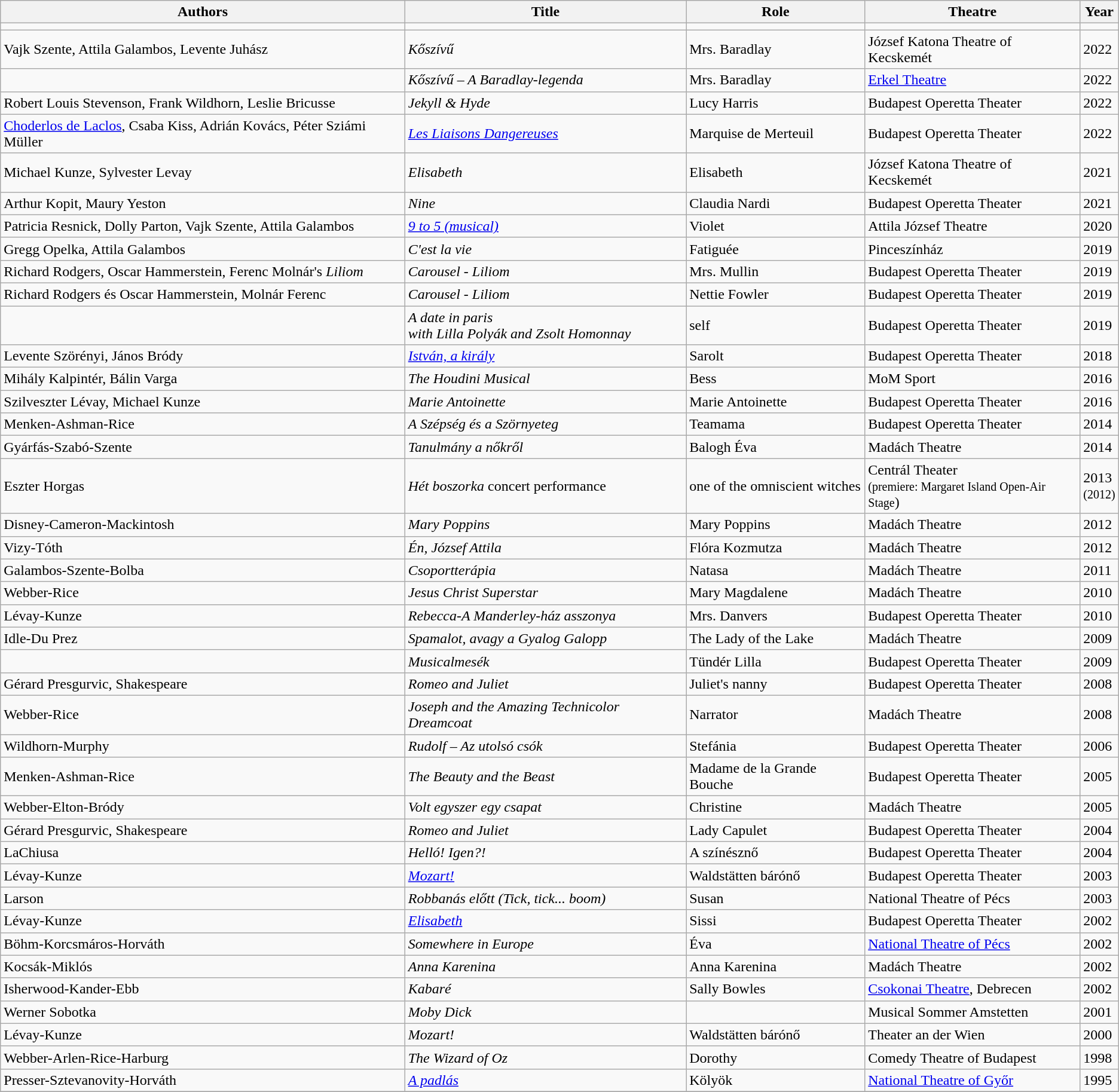<table class="wikitable sortable">
<tr>
<th>Authors</th>
<th>Title</th>
<th>Role</th>
<th>Theatre</th>
<th>Year</th>
</tr>
<tr>
<td></td>
<td></td>
<td></td>
<td></td>
<td></td>
</tr>
<tr>
<td>Vajk Szente, Attila Galambos, Levente Juhász</td>
<td><em>Kőszívű</em></td>
<td>Mrs. Baradlay</td>
<td>József Katona Theatre of Kecskemét</td>
<td>2022</td>
</tr>
<tr>
<td></td>
<td><em>Kőszívű – A Baradlay-legenda</em></td>
<td>Mrs. Baradlay</td>
<td><a href='#'>Erkel Theatre</a></td>
<td>2022</td>
</tr>
<tr>
<td>Robert Louis Stevenson, Frank Wildhorn, Leslie Bricusse</td>
<td><em>Jekyll & Hyde</em></td>
<td>Lucy Harris</td>
<td>Budapest Operetta Theater</td>
<td>2022</td>
</tr>
<tr>
<td><a href='#'>Choderlos de Laclos</a>, Csaba Kiss, Adrián Kovács, Péter Sziámi Müller</td>
<td><em><a href='#'>Les Liaisons Dangereuses</a></em></td>
<td>Marquise de Merteuil</td>
<td>Budapest Operetta Theater</td>
<td>2022</td>
</tr>
<tr>
<td>Michael Kunze, Sylvester Levay</td>
<td><em>Elisabeth</em></td>
<td>Elisabeth</td>
<td>József Katona Theatre of Kecskemét</td>
<td>2021</td>
</tr>
<tr>
<td>Arthur Kopit, Maury Yeston</td>
<td><em>Nine</em></td>
<td>Claudia Nardi</td>
<td>Budapest Operetta Theater</td>
<td>2021</td>
</tr>
<tr>
<td>Patricia Resnick, Dolly Parton, Vajk Szente, Attila Galambos</td>
<td><em><a href='#'>9 to 5 (musical)</a></em></td>
<td>Violet</td>
<td>Attila József Theatre</td>
<td>2020</td>
</tr>
<tr>
<td>Gregg Opelka, Attila Galambos</td>
<td><em>C'est la vie</em></td>
<td>Fatiguée</td>
<td>Pinceszínház</td>
<td>2019</td>
</tr>
<tr>
<td>Richard Rodgers, Oscar Hammerstein, Ferenc Molnár's <em>Liliom</em></td>
<td><em>Carousel - Liliom</em></td>
<td>Mrs. Mullin</td>
<td>Budapest Operetta Theater</td>
<td>2019</td>
</tr>
<tr>
<td>Richard Rodgers és Oscar Hammerstein, Molnár Ferenc</td>
<td><em>Carousel - Liliom</em></td>
<td>Nettie Fowler</td>
<td>Budapest Operetta Theater</td>
<td>2019</td>
</tr>
<tr>
<td></td>
<td><em>A date in paris<br>with Lilla Polyák and Zsolt Homonnay</em></td>
<td>self</td>
<td>Budapest Operetta Theater</td>
<td>2019</td>
</tr>
<tr>
<td>Levente Szörényi, János Bródy</td>
<td><em><a href='#'>István, a király</a></em></td>
<td>Sarolt</td>
<td>Budapest Operetta Theater</td>
<td>2018</td>
</tr>
<tr>
<td>Mihály Kalpintér, Bálin Varga</td>
<td><em>The Houdini Musical</em></td>
<td>Bess</td>
<td>MoM Sport</td>
<td>2016</td>
</tr>
<tr>
<td>Szilveszter Lévay, Michael Kunze</td>
<td><em>Marie Antoinette</em></td>
<td>Marie Antoinette</td>
<td>Budapest Operetta Theater</td>
<td>2016</td>
</tr>
<tr>
<td>Menken-Ashman-Rice</td>
<td><em>A Szépség és a Szörnyeteg</em></td>
<td>Teamama</td>
<td>Budapest Operetta Theater</td>
<td>2014</td>
</tr>
<tr>
<td>Gyárfás-Szabó-Szente</td>
<td><em>Tanulmány a nőkről</em></td>
<td>Balogh Éva</td>
<td>Madách Theatre</td>
<td>2014</td>
</tr>
<tr>
<td>Eszter Horgas</td>
<td><em>Hét boszorka</em> concert performance</td>
<td>one of the omniscient witches</td>
<td>Centrál Theater<br><small>(premiere: Margaret Island Open-Air Stage</small>)</td>
<td>2013<br><small>(2012)</small><br></td>
</tr>
<tr>
<td>Disney-Cameron-Mackintosh</td>
<td><em>Mary Poppins</em></td>
<td>Mary Poppins</td>
<td>Madách Theatre</td>
<td>2012</td>
</tr>
<tr>
<td>Vizy-Tóth</td>
<td><em>Én, József Attila</em></td>
<td>Flóra Kozmutza</td>
<td>Madách Theatre</td>
<td>2012</td>
</tr>
<tr>
<td>Galambos-Szente-Bolba</td>
<td><em>Csoportterápia</em></td>
<td>Natasa</td>
<td>Madách Theatre</td>
<td>2011</td>
</tr>
<tr>
<td>Webber-Rice</td>
<td><em>Jesus Christ Superstar</em></td>
<td>Mary Magdalene</td>
<td>Madách Theatre</td>
<td>2010</td>
</tr>
<tr>
<td>Lévay-Kunze</td>
<td><em>Rebecca-A Manderley-ház asszonya</em></td>
<td>Mrs. Danvers</td>
<td>Budapest Operetta Theater</td>
<td>2010</td>
</tr>
<tr>
<td>Idle-Du Prez</td>
<td><em>Spamalot, avagy a Gyalog Galopp</em></td>
<td>The Lady of the Lake</td>
<td>Madách Theatre</td>
<td>2009</td>
</tr>
<tr>
<td></td>
<td><em> Musicalmesék</em></td>
<td>Tündér Lilla</td>
<td>Budapest Operetta Theater</td>
<td>2009</td>
</tr>
<tr>
<td>Gérard Presgurvic, Shakespeare</td>
<td><em>Romeo and Juliet</em></td>
<td>Juliet's nanny</td>
<td>Budapest Operetta Theater</td>
<td>2008</td>
</tr>
<tr>
<td>Webber-Rice</td>
<td><em>Joseph and the Amazing Technicolor Dreamcoat</em></td>
<td>Narrator</td>
<td>Madách Theatre</td>
<td>2008</td>
</tr>
<tr>
<td>Wildhorn-Murphy</td>
<td><em>Rudolf – Az utolsó csók</em></td>
<td>Stefánia</td>
<td>Budapest Operetta Theater</td>
<td>2006</td>
</tr>
<tr>
<td>Menken-Ashman-Rice</td>
<td><em>The Beauty and the Beast</em></td>
<td>Madame de la Grande Bouche</td>
<td>Budapest Operetta Theater</td>
<td>2005</td>
</tr>
<tr>
<td>Webber-Elton-Bródy</td>
<td><em>Volt egyszer egy csapat</em></td>
<td>Christine</td>
<td>Madách Theatre</td>
<td>2005</td>
</tr>
<tr>
<td>Gérard Presgurvic, Shakespeare</td>
<td><em>Romeo and Juliet</em></td>
<td>Lady Capulet</td>
<td>Budapest Operetta Theater</td>
<td>2004</td>
</tr>
<tr>
<td>LaChiusa</td>
<td><em>Helló! Igen?!</em></td>
<td>A színésznő</td>
<td>Budapest Operetta Theater</td>
<td>2004</td>
</tr>
<tr>
<td>Lévay-Kunze</td>
<td><em><a href='#'>Mozart!</a></em></td>
<td>Waldstätten bárónő</td>
<td>Budapest Operetta Theater</td>
<td>2003</td>
</tr>
<tr>
<td>Larson</td>
<td><em>Robbanás előtt (Tick, tick... boom)</em></td>
<td>Susan</td>
<td>National Theatre of Pécs</td>
<td>2003</td>
</tr>
<tr>
<td>Lévay-Kunze</td>
<td><em><a href='#'>Elisabeth</a></em></td>
<td>Sissi</td>
<td>Budapest Operetta Theater</td>
<td>2002</td>
</tr>
<tr>
<td>Böhm-Korcsmáros-Horváth</td>
<td><em>Somewhere in Europe</em></td>
<td>Éva</td>
<td><a href='#'>National Theatre of Pécs</a></td>
<td>2002</td>
</tr>
<tr>
<td>Kocsák-Miklós</td>
<td><em>Anna Karenina</em></td>
<td>Anna Karenina</td>
<td>Madách Theatre</td>
<td>2002</td>
</tr>
<tr>
<td>Isherwood-Kander-Ebb</td>
<td><em>Kabaré</em></td>
<td>Sally Bowles</td>
<td><a href='#'>Csokonai Theatre</a>, Debrecen</td>
<td>2002</td>
</tr>
<tr>
<td>Werner Sobotka</td>
<td><em>Moby Dick</em></td>
<td></td>
<td>Musical Sommer Amstetten</td>
<td>2001</td>
</tr>
<tr>
<td>Lévay-Kunze</td>
<td><em>Mozart!</em></td>
<td>Waldstätten bárónő</td>
<td>Theater an der Wien</td>
<td>2000</td>
</tr>
<tr>
<td>Webber-Arlen-Rice-Harburg</td>
<td><em>The Wizard of Oz</em></td>
<td>Dorothy</td>
<td>Comedy Theatre of Budapest</td>
<td>1998</td>
</tr>
<tr>
<td>Presser-Sztevanovity-Horváth</td>
<td><em><a href='#'>A padlás</a></em></td>
<td>Kölyök</td>
<td><a href='#'>National Theatre of Győr</a></td>
<td>1995</td>
</tr>
<tr>
</tr>
</table>
